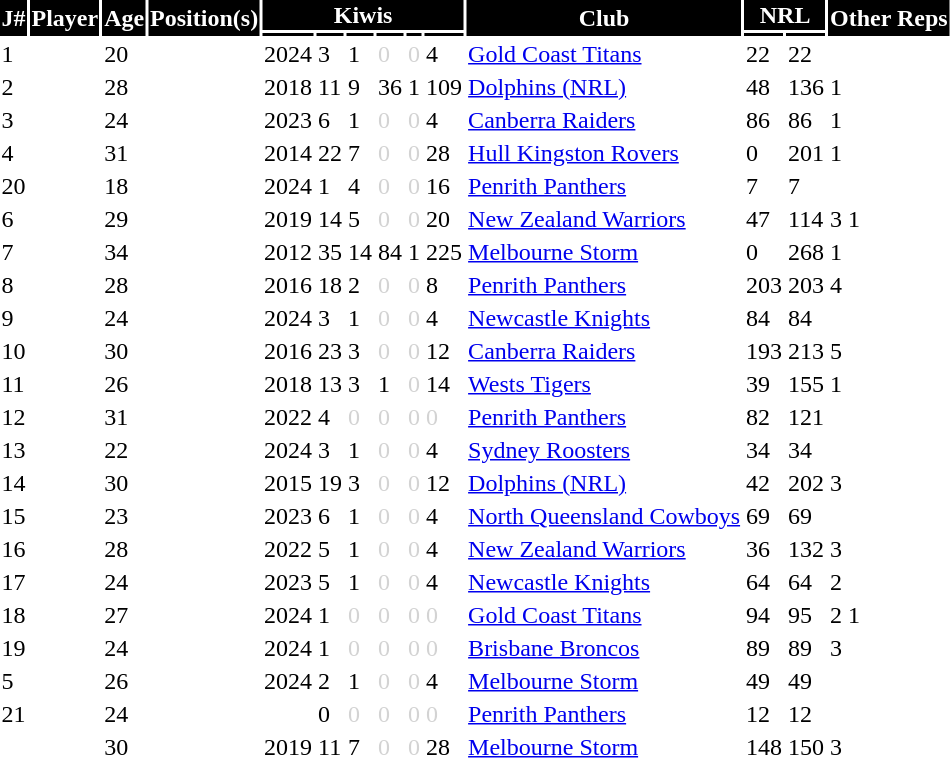<table>
<tr style="background:black; color:white;">
<th rowspan=2>J#</th>
<th rowspan=2 align=left>Player</th>
<th rowspan=2 align=center>Age</th>
<th rowspan=2 align=center>Position(s)</th>
<th colspan=6 align=center>Kiwis</th>
<th rowspan=2 align=center>Club</th>
<th colspan=2 align=center>NRL</th>
<th rowspan=2 align=center>Other Reps</th>
</tr>
<tr style="background:black; color:white;">
<th></th>
<th></th>
<th></th>
<th></th>
<th></th>
<th></th>
<th></th>
<th></th>
</tr>
<tr>
<td>1</td>
<td align=left></td>
<td>20</td>
<td align=center></td>
<td>2024</td>
<td>3</td>
<td>1</td>
<td style="color:lightgray">0</td>
<td style="color:lightgray">0</td>
<td>4</td>
<td align=left>   <a href='#'>Gold Coast Titans</a></td>
<td>22</td>
<td>22</td>
<td></td>
</tr>
<tr>
<td>2</td>
<td align=left></td>
<td>28</td>
<td align=center></td>
<td>2018</td>
<td>11</td>
<td>9</td>
<td>36</td>
<td>1</td>
<td>109</td>
<td align=left>   <a href='#'>Dolphins (NRL)</a></td>
<td>48</td>
<td>136</td>
<td align=left> 1</td>
</tr>
<tr>
<td>3</td>
<td align=left></td>
<td>24</td>
<td align=center></td>
<td>2023</td>
<td>6</td>
<td>1</td>
<td style="color:lightgray">0</td>
<td style="color:lightgray">0</td>
<td>4</td>
<td align=left>   <a href='#'>Canberra Raiders</a></td>
<td>86</td>
<td>86</td>
<td align=left> 1</td>
</tr>
<tr>
<td>4</td>
<td align=left></td>
<td>31</td>
<td align=center></td>
<td>2014</td>
<td>22</td>
<td>7</td>
<td style="color:lightgray">0</td>
<td style="color:lightgray">0</td>
<td>28</td>
<td align=left>   <a href='#'>Hull Kingston Rovers</a></td>
<td>0</td>
<td>201</td>
<td align=left> 1</td>
</tr>
<tr>
<td>20</td>
<td align=left></td>
<td>18</td>
<td align=center></td>
<td>2024</td>
<td>1</td>
<td>4</td>
<td style="color:lightgray">0</td>
<td style="color:lightgray">0</td>
<td>16</td>
<td align=left>   <a href='#'>Penrith Panthers</a></td>
<td>7</td>
<td>7</td>
<td></td>
</tr>
<tr>
<td>6</td>
<td align=left></td>
<td>29</td>
<td align=center></td>
<td>2019</td>
<td>14</td>
<td>5</td>
<td style="color:lightgray">0</td>
<td style="color:lightgray">0</td>
<td>20</td>
<td align=left>   <a href='#'>New Zealand Warriors</a></td>
<td>47</td>
<td>114</td>
<td align=left> 3  1</td>
</tr>
<tr>
<td>7</td>
<td align=left></td>
<td>34</td>
<td align=center></td>
<td>2012</td>
<td>35</td>
<td>14</td>
<td>84</td>
<td>1</td>
<td>225</td>
<td align=left>   <a href='#'>Melbourne Storm</a></td>
<td>0</td>
<td>268</td>
<td align=left> 1</td>
</tr>
<tr>
<td>8</td>
<td align=left></td>
<td>28</td>
<td align=center></td>
<td>2016</td>
<td>18</td>
<td>2</td>
<td style="color:lightgray">0</td>
<td style="color:lightgray">0</td>
<td>8</td>
<td align=left>   <a href='#'>Penrith Panthers</a></td>
<td>203</td>
<td>203</td>
<td align=left> 4</td>
</tr>
<tr>
<td>9</td>
<td align=left></td>
<td>24</td>
<td align=center></td>
<td>2024</td>
<td>3</td>
<td>1</td>
<td style="color:lightgray">0</td>
<td style="color:lightgray">0</td>
<td>4</td>
<td align=left>   <a href='#'>Newcastle Knights</a></td>
<td>84</td>
<td>84</td>
<td></td>
</tr>
<tr>
<td>10</td>
<td align=left></td>
<td>30</td>
<td align=center></td>
<td>2016</td>
<td>23</td>
<td>3</td>
<td style="color:lightgray">0</td>
<td style="color:lightgray">0</td>
<td>12</td>
<td align=left>   <a href='#'>Canberra Raiders</a></td>
<td>193</td>
<td>213</td>
<td align=left> 5</td>
</tr>
<tr>
<td>11</td>
<td align=left></td>
<td>26</td>
<td align=center></td>
<td>2018</td>
<td>13</td>
<td>3</td>
<td>1</td>
<td style="color:lightgray">0</td>
<td>14</td>
<td align=left>   <a href='#'>Wests Tigers</a></td>
<td>39</td>
<td>155</td>
<td align=left> 1</td>
</tr>
<tr>
<td>12</td>
<td align=left></td>
<td>31</td>
<td align=center></td>
<td>2022</td>
<td>4</td>
<td style="color:lightgray">0</td>
<td style="color:lightgray">0</td>
<td style="color:lightgray">0</td>
<td style="color:lightgray">0</td>
<td align=left>   <a href='#'>Penrith Panthers</a></td>
<td>82</td>
<td>121</td>
<td></td>
</tr>
<tr>
<td>13</td>
<td align=left></td>
<td>22</td>
<td align=center></td>
<td>2024</td>
<td>3</td>
<td>1</td>
<td style="color:lightgray">0</td>
<td style="color:lightgray">0</td>
<td>4</td>
<td align=left>   <a href='#'>Sydney Roosters</a></td>
<td>34</td>
<td>34</td>
<td></td>
</tr>
<tr>
<td>14</td>
<td align=left></td>
<td>30</td>
<td align=center></td>
<td>2015</td>
<td>19</td>
<td>3</td>
<td style="color:lightgray">0</td>
<td style="color:lightgray">0</td>
<td>12</td>
<td align=left>   <a href='#'>Dolphins (NRL)</a></td>
<td>42</td>
<td>202</td>
<td align=left> 3</td>
</tr>
<tr>
<td>15</td>
<td align=left></td>
<td>23</td>
<td align=center></td>
<td>2023</td>
<td>6</td>
<td>1</td>
<td style="color:lightgray">0</td>
<td style="color:lightgray">0</td>
<td>4</td>
<td align=left>   <a href='#'>North Queensland Cowboys</a></td>
<td>69</td>
<td>69</td>
<td></td>
</tr>
<tr>
<td>16</td>
<td align=left></td>
<td>28</td>
<td align=center></td>
<td>2022</td>
<td>5</td>
<td>1</td>
<td style="color:lightgray">0</td>
<td style="color:lightgray">0</td>
<td>4</td>
<td align=left>   <a href='#'>New Zealand Warriors</a></td>
<td>36</td>
<td>132</td>
<td align=left> 3</td>
</tr>
<tr>
<td>17</td>
<td align=left></td>
<td>24</td>
<td align=center></td>
<td>2023</td>
<td>5</td>
<td>1</td>
<td style="color:lightgray">0</td>
<td style="color:lightgray">0</td>
<td>4</td>
<td align=left>   <a href='#'>Newcastle Knights</a></td>
<td>64</td>
<td>64</td>
<td align=left> 2</td>
</tr>
<tr>
<td>18</td>
<td align=left></td>
<td>27</td>
<td align=center></td>
<td>2024</td>
<td>1</td>
<td style="color:lightgray">0</td>
<td style="color:lightgray">0</td>
<td style="color:lightgray">0</td>
<td style="color:lightgray">0</td>
<td align=left>   <a href='#'>Gold Coast Titans</a></td>
<td>94</td>
<td>95</td>
<td align=left> 2  1</td>
</tr>
<tr>
<td>19</td>
<td align=left></td>
<td>24</td>
<td align=center></td>
<td>2024</td>
<td>1</td>
<td style="color:lightgray">0</td>
<td style="color:lightgray">0</td>
<td style="color:lightgray">0</td>
<td style="color:lightgray">0</td>
<td align=left>   <a href='#'>Brisbane Broncos</a></td>
<td>89</td>
<td>89</td>
<td align=left> 3</td>
</tr>
<tr>
<td>5</td>
<td align=left></td>
<td>26</td>
<td align=center></td>
<td>2024</td>
<td>2</td>
<td>1</td>
<td style="color:lightgray">0</td>
<td style="color:lightgray">0</td>
<td>4</td>
<td align=left>   <a href='#'>Melbourne Storm</a></td>
<td>49</td>
<td>49</td>
<td></td>
</tr>
<tr>
<td>21</td>
<td align=left></td>
<td>24</td>
<td align=center></td>
<td></td>
<td>0</td>
<td style="color:lightgray">0</td>
<td style="color:lightgray">0</td>
<td style="color:lightgray">0</td>
<td style="color:lightgray">0</td>
<td align=left>   <a href='#'>Penrith Panthers</a></td>
<td>12</td>
<td>12</td>
<td></td>
</tr>
<tr>
<td></td>
<td align=left></td>
<td>30</td>
<td align=center></td>
<td>2019</td>
<td>11</td>
<td>7</td>
<td style="color:lightgray">0</td>
<td style="color:lightgray">0</td>
<td>28</td>
<td align=left>   <a href='#'>Melbourne Storm</a></td>
<td>148</td>
<td>150</td>
<td align=left> 3</td>
</tr>
</table>
